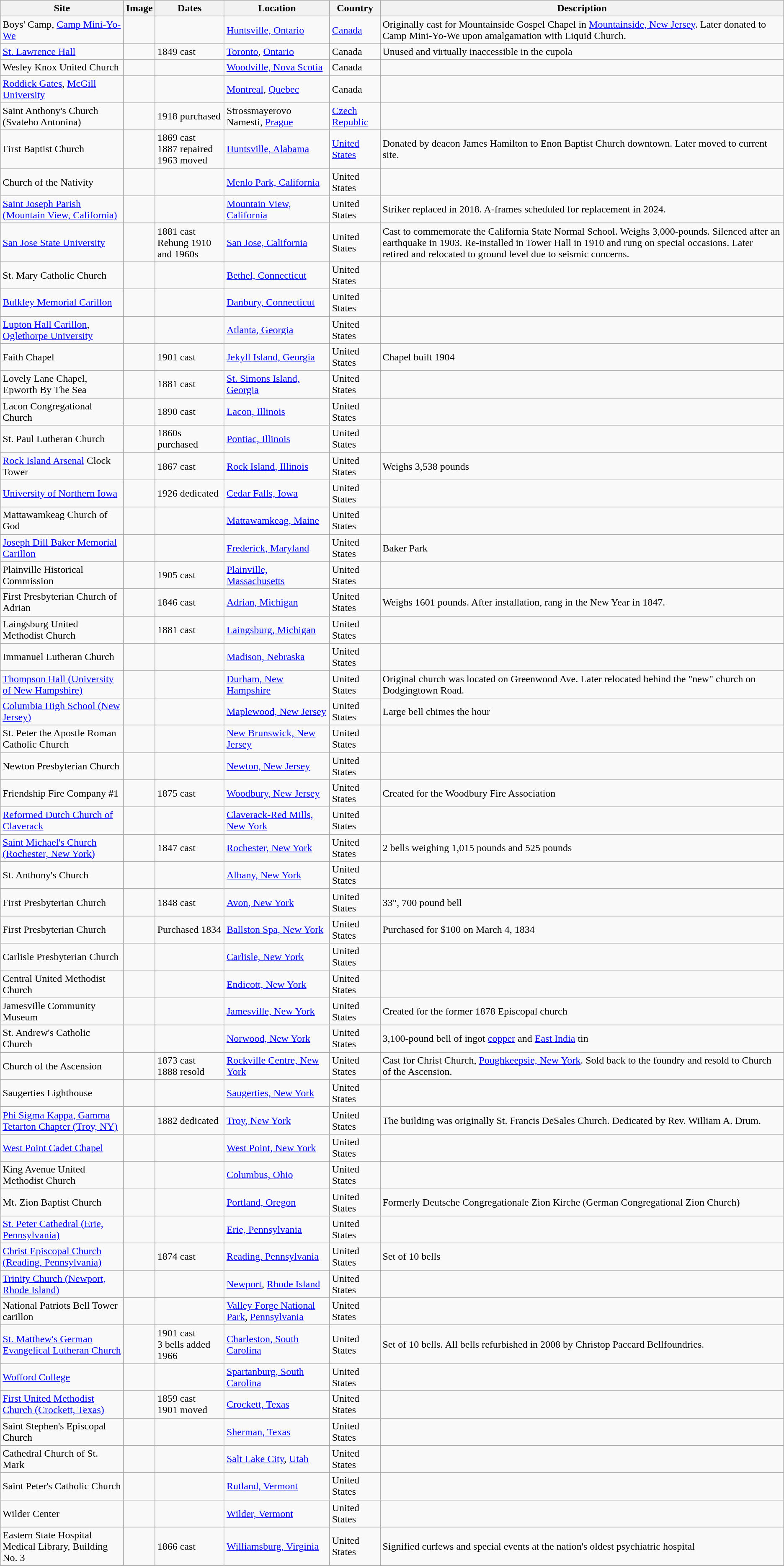<table class="wikitable sortable">
<tr>
<th>Site</th>
<th class="unsortable" !>Image</th>
<th>Dates</th>
<th>Location</th>
<th>Country</th>
<th class="unsortable" !>Description</th>
</tr>
<tr>
<td>Boys' Camp, <a href='#'>Camp Mini-Yo-We</a></td>
<td></td>
<td></td>
<td><a href='#'>Huntsville, Ontario</a></td>
<td><a href='#'>Canada</a></td>
<td>Originally cast for Mountainside Gospel Chapel in <a href='#'>Mountainside, New Jersey</a>. Later donated to Camp Mini-Yo-We upon amalgamation with Liquid Church.</td>
</tr>
<tr>
<td><a href='#'>St. Lawrence Hall</a></td>
<td></td>
<td>1849 cast</td>
<td><a href='#'>Toronto</a>, <a href='#'>Ontario</a></td>
<td>Canada</td>
<td>Unused and virtually inaccessible in the cupola</td>
</tr>
<tr>
<td>Wesley Knox United Church</td>
<td></td>
<td></td>
<td><a href='#'>Woodville, Nova Scotia</a></td>
<td>Canada</td>
<td></td>
</tr>
<tr>
<td><a href='#'>Roddick Gates</a>, <a href='#'>McGill University</a></td>
<td></td>
<td></td>
<td><a href='#'>Montreal</a>, <a href='#'>Quebec</a></td>
<td>Canada</td>
<td></td>
</tr>
<tr>
<td>Saint Anthony's Church (Svateho Antonina)</td>
<td></td>
<td>1918 purchased</td>
<td>Strossmayerovo Namesti, <a href='#'>Prague</a></td>
<td><a href='#'>Czech Republic</a></td>
<td></td>
</tr>
<tr>
<td>First Baptist Church</td>
<td></td>
<td>1869 cast<br>1887 repaired
1963 moved</td>
<td><a href='#'>Huntsville, Alabama</a></td>
<td><a href='#'>United States</a></td>
<td>Donated by deacon James Hamilton to Enon Baptist Church downtown. Later moved to current site.</td>
</tr>
<tr>
<td>Church of the Nativity</td>
<td></td>
<td></td>
<td><a href='#'>Menlo Park, California</a></td>
<td>United States</td>
<td></td>
</tr>
<tr>
<td><a href='#'>Saint Joseph Parish (Mountain View, California)</a></td>
<td></td>
<td></td>
<td><a href='#'>Mountain View, California</a></td>
<td>United States</td>
<td>Striker replaced in 2018. A-frames scheduled for replacement in 2024.</td>
</tr>
<tr>
<td><a href='#'>San Jose State University</a></td>
<td></td>
<td>1881 cast<br>Rehung 1910 and 1960s</td>
<td><a href='#'>San Jose, California</a></td>
<td>United States</td>
<td>Cast to commemorate the California State Normal School. Weighs 3,000-pounds. Silenced after an earthquake in 1903. Re-installed in Tower Hall in 1910 and rung on special occasions. Later retired and relocated to ground level due to seismic concerns.</td>
</tr>
<tr>
<td>St. Mary Catholic Church</td>
<td></td>
<td></td>
<td><a href='#'>Bethel, Connecticut</a></td>
<td>United States</td>
<td></td>
</tr>
<tr>
<td><a href='#'>Bulkley Memorial Carillon</a></td>
<td></td>
<td></td>
<td><a href='#'>Danbury, Connecticut</a></td>
<td>United States</td>
<td></td>
</tr>
<tr>
<td><a href='#'>Lupton Hall Carillon</a>, <a href='#'>Oglethorpe University</a></td>
<td></td>
<td></td>
<td><a href='#'>Atlanta, Georgia</a></td>
<td>United States</td>
<td></td>
</tr>
<tr>
<td>Faith Chapel</td>
<td></td>
<td>1901 cast</td>
<td><a href='#'>Jekyll Island, Georgia</a></td>
<td>United States</td>
<td>Chapel built 1904</td>
</tr>
<tr>
<td>Lovely Lane Chapel, Epworth By The Sea</td>
<td></td>
<td>1881 cast</td>
<td><a href='#'>St. Simons Island, Georgia</a></td>
<td>United States</td>
<td></td>
</tr>
<tr>
<td>Lacon Congregational Church</td>
<td></td>
<td>1890 cast</td>
<td><a href='#'>Lacon, Illinois</a></td>
<td>United States</td>
<td></td>
</tr>
<tr>
<td>St. Paul Lutheran Church</td>
<td></td>
<td>1860s purchased</td>
<td><a href='#'>Pontiac, Illinois</a></td>
<td>United States</td>
<td></td>
</tr>
<tr>
<td><a href='#'>Rock Island Arsenal</a> Clock Tower</td>
<td></td>
<td>1867 cast</td>
<td><a href='#'>Rock Island, Illinois</a></td>
<td>United States</td>
<td>Weighs 3,538 pounds</td>
</tr>
<tr>
<td><a href='#'>University of Northern Iowa</a></td>
<td></td>
<td>1926 dedicated</td>
<td><a href='#'>Cedar Falls, Iowa</a></td>
<td>United States</td>
<td></td>
</tr>
<tr>
<td>Mattawamkeag Church of God</td>
<td></td>
<td></td>
<td><a href='#'>Mattawamkeag, Maine</a></td>
<td>United States</td>
<td></td>
</tr>
<tr>
<td><a href='#'>Joseph Dill Baker Memorial Carillon</a></td>
<td></td>
<td></td>
<td><a href='#'>Frederick, Maryland</a></td>
<td>United States</td>
<td>Baker Park</td>
</tr>
<tr>
<td>Plainville Historical Commission</td>
<td></td>
<td>1905 cast</td>
<td><a href='#'>Plainville, Massachusetts</a></td>
<td>United States</td>
<td></td>
</tr>
<tr>
<td>First Presbyterian Church of Adrian</td>
<td></td>
<td>1846 cast</td>
<td><a href='#'>Adrian, Michigan</a></td>
<td>United States</td>
<td>Weighs 1601 pounds. After installation, rang in the New Year in 1847.</td>
</tr>
<tr>
<td>Laingsburg United Methodist Church</td>
<td></td>
<td>1881 cast</td>
<td><a href='#'>Laingsburg, Michigan</a></td>
<td>United States</td>
<td></td>
</tr>
<tr>
<td>Immanuel Lutheran Church</td>
<td></td>
<td></td>
<td><a href='#'>Madison, Nebraska</a></td>
<td>United States</td>
<td></td>
</tr>
<tr>
<td><a href='#'>Thompson Hall (University of New Hampshire)</a></td>
<td></td>
<td></td>
<td><a href='#'>Durham, New Hampshire</a></td>
<td>United States</td>
<td>Original church was located on Greenwood Ave. Later relocated behind the "new" church on Dodgingtown Road.</td>
</tr>
<tr>
<td><a href='#'>Columbia High School (New Jersey)</a></td>
<td></td>
<td></td>
<td><a href='#'>Maplewood, New Jersey</a></td>
<td>United States</td>
<td>Large bell chimes the hour</td>
</tr>
<tr>
<td>St. Peter the Apostle Roman Catholic Church</td>
<td></td>
<td></td>
<td><a href='#'>New Brunswick, New Jersey</a></td>
<td>United States</td>
<td></td>
</tr>
<tr>
<td>Newton Presbyterian Church</td>
<td></td>
<td></td>
<td><a href='#'>Newton, New Jersey</a></td>
<td>United States</td>
<td></td>
</tr>
<tr>
<td>Friendship Fire Company #1</td>
<td></td>
<td>1875 cast</td>
<td><a href='#'>Woodbury, New Jersey</a></td>
<td>United States</td>
<td>Created for the Woodbury Fire Association</td>
</tr>
<tr>
<td><a href='#'>Reformed Dutch Church of Claverack</a></td>
<td></td>
<td></td>
<td><a href='#'>Claverack-Red Mills, New York</a></td>
<td>United States</td>
<td></td>
</tr>
<tr>
<td><a href='#'>Saint Michael's Church (Rochester, New York)</a></td>
<td></td>
<td>1847 cast</td>
<td><a href='#'>Rochester, New York</a></td>
<td>United States</td>
<td>2 bells weighing 1,015 pounds and 525 pounds</td>
</tr>
<tr>
<td>St. Anthony's Church</td>
<td></td>
<td></td>
<td><a href='#'>Albany, New York</a></td>
<td>United States</td>
<td></td>
</tr>
<tr>
<td>First Presbyterian Church</td>
<td></td>
<td>1848 cast</td>
<td><a href='#'>Avon, New York</a></td>
<td>United States</td>
<td>33", 700 pound bell</td>
</tr>
<tr>
<td>First Presbyterian Church</td>
<td></td>
<td>Purchased 1834</td>
<td><a href='#'>Ballston Spa, New York</a></td>
<td>United States</td>
<td>Purchased for $100 on March 4, 1834</td>
</tr>
<tr>
<td>Carlisle Presbyterian Church</td>
<td></td>
<td></td>
<td><a href='#'>Carlisle, New York</a></td>
<td>United States</td>
<td></td>
</tr>
<tr>
<td>Central United Methodist Church</td>
<td></td>
<td></td>
<td><a href='#'>Endicott, New York</a></td>
<td>United States</td>
<td></td>
</tr>
<tr>
<td>Jamesville Community Museum</td>
<td></td>
<td></td>
<td><a href='#'>Jamesville, New York</a></td>
<td>United States</td>
<td>Created for the former 1878 Episcopal church</td>
</tr>
<tr>
<td>St. Andrew's Catholic Church</td>
<td></td>
<td></td>
<td><a href='#'>Norwood, New York</a></td>
<td>United States</td>
<td>3,100-pound bell of ingot <a href='#'>copper</a> and <a href='#'>East India</a> tin</td>
</tr>
<tr>
<td>Church of the Ascension</td>
<td></td>
<td>1873 cast<br>1888 resold</td>
<td><a href='#'>Rockville Centre, New York</a></td>
<td>United States</td>
<td>Cast for Christ Church, <a href='#'>Poughkeepsie, New York</a>. Sold back to the foundry and resold to Church of the Ascension.</td>
</tr>
<tr>
<td>Saugerties Lighthouse</td>
<td></td>
<td></td>
<td><a href='#'>Saugerties, New York</a></td>
<td>United States</td>
<td></td>
</tr>
<tr>
<td><a href='#'>Phi Sigma Kappa, Gamma Tetarton Chapter (Troy, NY)</a></td>
<td></td>
<td>1882 dedicated</td>
<td><a href='#'>Troy, New York</a></td>
<td>United States</td>
<td>The building was originally St. Francis DeSales Church. Dedicated by Rev. William A. Drum.</td>
</tr>
<tr>
<td><a href='#'>West Point Cadet Chapel</a></td>
<td></td>
<td></td>
<td><a href='#'>West Point, New York</a></td>
<td>United States</td>
<td></td>
</tr>
<tr>
<td>King Avenue United Methodist Church</td>
<td></td>
<td></td>
<td><a href='#'>Columbus, Ohio</a></td>
<td>United States</td>
<td></td>
</tr>
<tr>
<td>Mt. Zion Baptist Church</td>
<td></td>
<td></td>
<td><a href='#'>Portland, Oregon</a></td>
<td>United States</td>
<td>Formerly Deutsche Congregationale Zion Kirche (German Congregational Zion Church)</td>
</tr>
<tr>
<td><a href='#'>St. Peter Cathedral (Erie, Pennsylvania)</a></td>
<td></td>
<td></td>
<td><a href='#'>Erie, Pennsylvania</a></td>
<td>United States</td>
<td></td>
</tr>
<tr>
<td><a href='#'>Christ Episcopal Church (Reading, Pennsylvania)</a></td>
<td></td>
<td>1874 cast</td>
<td><a href='#'>Reading, Pennsylvania</a></td>
<td>United States</td>
<td>Set of 10 bells</td>
</tr>
<tr>
<td><a href='#'>Trinity Church (Newport, Rhode Island)</a></td>
<td></td>
<td></td>
<td><a href='#'>Newport</a>, <a href='#'>Rhode Island</a></td>
<td>United States</td>
<td></td>
</tr>
<tr>
<td>National Patriots Bell Tower carillon</td>
<td></td>
<td></td>
<td><a href='#'>Valley Forge National Park</a>, <a href='#'>Pennsylvania</a></td>
<td>United States</td>
<td></td>
</tr>
<tr>
<td><a href='#'>St. Matthew's German Evangelical Lutheran Church</a></td>
<td></td>
<td>1901 cast<br>3 bells added 1966</td>
<td><a href='#'>Charleston, South Carolina</a></td>
<td>United States</td>
<td>Set of 10 bells. All bells refurbished in 2008 by Christop Paccard Bellfoundries.</td>
</tr>
<tr>
<td><a href='#'>Wofford College</a></td>
<td></td>
<td></td>
<td><a href='#'>Spartanburg, South Carolina</a></td>
<td>United States</td>
<td></td>
</tr>
<tr>
<td><a href='#'>First United Methodist Church (Crockett, Texas)</a></td>
<td></td>
<td>1859 cast<br>1901 moved</td>
<td><a href='#'>Crockett, Texas</a></td>
<td>United States</td>
<td></td>
</tr>
<tr>
<td>Saint Stephen's Episcopal Church</td>
<td></td>
<td></td>
<td><a href='#'>Sherman, Texas</a></td>
<td>United States</td>
<td></td>
</tr>
<tr>
<td>Cathedral Church of St. Mark</td>
<td></td>
<td></td>
<td><a href='#'>Salt Lake City</a>, <a href='#'>Utah</a></td>
<td>United States</td>
<td></td>
</tr>
<tr>
<td>Saint Peter's Catholic Church</td>
<td></td>
<td></td>
<td><a href='#'>Rutland, Vermont</a></td>
<td>United States</td>
<td></td>
</tr>
<tr>
<td>Wilder Center</td>
<td></td>
<td></td>
<td><a href='#'>Wilder, Vermont</a></td>
<td>United States</td>
<td></td>
</tr>
<tr>
<td>Eastern State Hospital Medical Library, Building No. 3</td>
<td></td>
<td>1866 cast</td>
<td><a href='#'>Williamsburg, Virginia</a></td>
<td>United States</td>
<td>Signified curfews and special events at the nation's oldest psychiatric hospital</td>
</tr>
</table>
